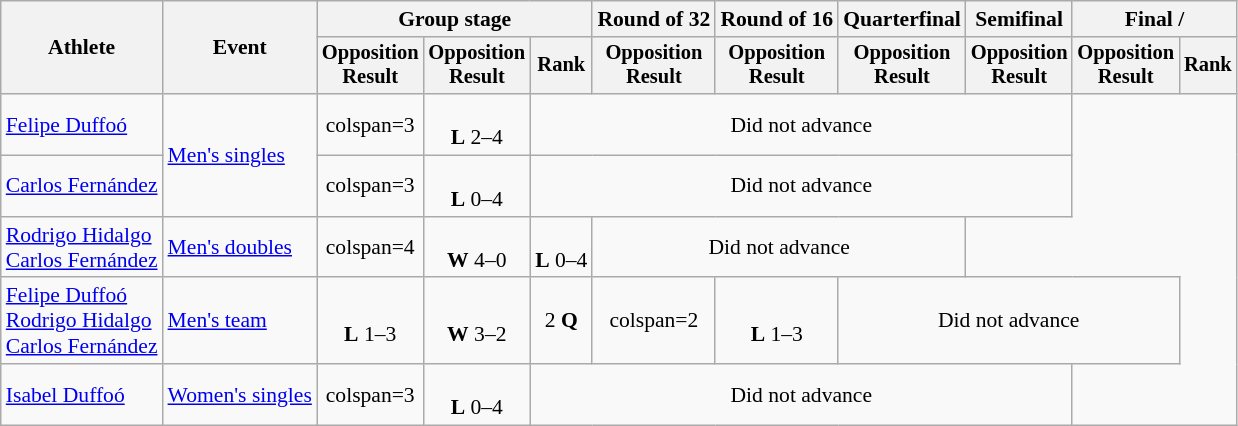<table class=wikitable style=font-size:90%;text-align:center>
<tr>
<th rowspan=2>Athlete</th>
<th rowspan=2>Event</th>
<th colspan=3>Group stage</th>
<th>Round of 32</th>
<th>Round of 16</th>
<th>Quarterfinal</th>
<th>Semifinal</th>
<th colspan=2>Final / </th>
</tr>
<tr style=font-size:95%>
<th>Opposition<br>Result</th>
<th>Opposition<br>Result</th>
<th>Rank</th>
<th>Opposition<br>Result</th>
<th>Opposition<br>Result</th>
<th>Opposition<br>Result</th>
<th>Opposition<br>Result</th>
<th>Opposition<br>Result</th>
<th>Rank</th>
</tr>
<tr>
<td align=left><a href='#'>Felipe Duffoó</a></td>
<td align=left rowspan=2><a href='#'>Men's singles</a></td>
<td>colspan=3 </td>
<td><br><strong>L</strong> 2–4</td>
<td colspan=5>Did not advance</td>
</tr>
<tr>
<td align=left><a href='#'>Carlos Fernández</a></td>
<td>colspan=3 </td>
<td><br><strong>L</strong> 0–4</td>
<td colspan=5>Did not advance</td>
</tr>
<tr>
<td align=left><a href='#'>Rodrigo Hidalgo</a><br><a href='#'>Carlos Fernández</a></td>
<td align=left><a href='#'>Men's doubles</a></td>
<td>colspan=4 </td>
<td><br><strong>W</strong> 4–0</td>
<td><br><strong>L</strong> 0–4</td>
<td colspan=3>Did not advance</td>
</tr>
<tr>
<td align=left><a href='#'>Felipe Duffoó</a><br><a href='#'>Rodrigo Hidalgo</a><br><a href='#'>Carlos Fernández</a></td>
<td align=left><a href='#'>Men's team</a></td>
<td><br><strong>L</strong> 1–3</td>
<td><br><strong>W</strong> 3–2</td>
<td>2 <strong>Q</strong></td>
<td>colspan=2 </td>
<td><br><strong>L</strong> 1–3</td>
<td colspan=3>Did not advance</td>
</tr>
<tr>
<td align=left><a href='#'>Isabel Duffoó</a></td>
<td align=left><a href='#'>Women's singles</a></td>
<td>colspan=3 </td>
<td><br><strong>L</strong> 0–4</td>
<td colspan=5>Did not advance</td>
</tr>
</table>
